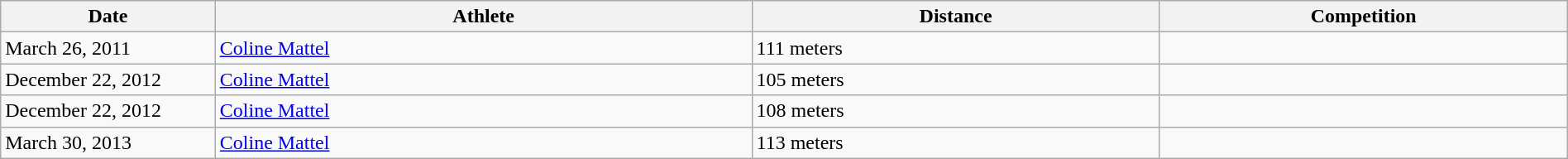<table class="wikitable sortable" style=" width:100%;">
<tr>
<th scope="col" style="width:10%;">Date</th>
<th scope="col" style="width:25%;"><strong>Athlete</strong></th>
<th scope="col" style="width:19%;">Distance</th>
<th scope="col" style="width:19%;"><strong>Competition</strong></th>
</tr>
<tr>
<td>March 26, 2011</td>
<td> <a href='#'>Coline Mattel</a></td>
<td>111 meters</td>
<td></td>
</tr>
<tr>
<td>December 22, 2012</td>
<td> <a href='#'>Coline Mattel</a></td>
<td>105 meters</td>
<td></td>
</tr>
<tr>
<td>December 22, 2012</td>
<td> <a href='#'>Coline Mattel</a></td>
<td>108 meters</td>
<td></td>
</tr>
<tr>
<td>March 30, 2013</td>
<td> <a href='#'>Coline Mattel</a></td>
<td>113 meters</td>
<td></td>
</tr>
</table>
